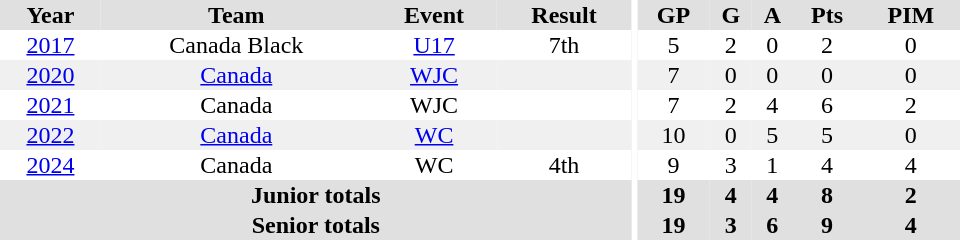<table border="0" cellpadding="1" cellspacing="0" ID="Table3" style="text-align:center; width:40em;">
<tr bgcolor="#e0e0e0">
<th>Year</th>
<th>Team</th>
<th>Event</th>
<th>Result</th>
<th rowspan="99" bgcolor="#ffffff"></th>
<th>GP</th>
<th>G</th>
<th>A</th>
<th>Pts</th>
<th>PIM</th>
</tr>
<tr>
<td><a href='#'>2017</a></td>
<td>Canada Black</td>
<td><a href='#'>U17</a></td>
<td>7th</td>
<td>5</td>
<td>2</td>
<td>0</td>
<td>2</td>
<td>0</td>
</tr>
<tr bgcolor="#f0f0f0">
<td><a href='#'>2020</a></td>
<td><a href='#'>Canada</a></td>
<td><a href='#'>WJC</a></td>
<td></td>
<td>7</td>
<td>0</td>
<td>0</td>
<td>0</td>
<td>0</td>
</tr>
<tr>
<td><a href='#'>2021</a></td>
<td>Canada</td>
<td>WJC</td>
<td></td>
<td>7</td>
<td>2</td>
<td>4</td>
<td>6</td>
<td>2</td>
</tr>
<tr bgcolor="#f0f0f0">
<td><a href='#'>2022</a></td>
<td><a href='#'>Canada</a></td>
<td><a href='#'>WC</a></td>
<td></td>
<td>10</td>
<td>0</td>
<td>5</td>
<td>5</td>
<td>0</td>
</tr>
<tr>
<td><a href='#'>2024</a></td>
<td>Canada</td>
<td>WC</td>
<td>4th</td>
<td>9</td>
<td>3</td>
<td>1</td>
<td>4</td>
<td>4</td>
</tr>
<tr bgcolor="#e0e0e0">
<th colspan="4">Junior totals</th>
<th>19</th>
<th>4</th>
<th>4</th>
<th>8</th>
<th>2</th>
</tr>
<tr bgcolor="#e0e0e0">
<th colspan="4">Senior totals</th>
<th>19</th>
<th>3</th>
<th>6</th>
<th>9</th>
<th>4</th>
</tr>
</table>
